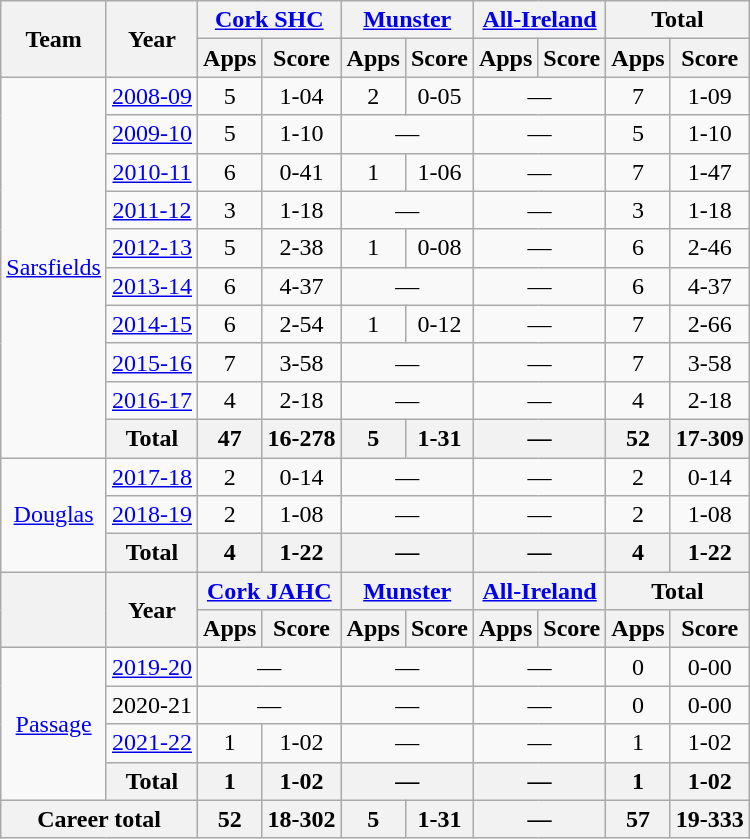<table class="wikitable" style="text-align:center">
<tr>
<th rowspan="2">Team</th>
<th rowspan="2">Year</th>
<th colspan="2"><a href='#'>Cork SHC</a></th>
<th colspan="2"><a href='#'>Munster</a></th>
<th colspan="2"><a href='#'>All-Ireland</a></th>
<th colspan="2">Total</th>
</tr>
<tr>
<th>Apps</th>
<th>Score</th>
<th>Apps</th>
<th>Score</th>
<th>Apps</th>
<th>Score</th>
<th>Apps</th>
<th>Score</th>
</tr>
<tr>
<td rowspan="10"><a href='#'>Sarsfields</a></td>
<td><a href='#'>2008-09</a></td>
<td>5</td>
<td>1-04</td>
<td>2</td>
<td>0-05</td>
<td colspan=2>—</td>
<td>7</td>
<td>1-09</td>
</tr>
<tr>
<td><a href='#'>2009-10</a></td>
<td>5</td>
<td>1-10</td>
<td colspan=2>—</td>
<td colspan=2>—</td>
<td>5</td>
<td>1-10</td>
</tr>
<tr>
<td><a href='#'>2010-11</a></td>
<td>6</td>
<td>0-41</td>
<td>1</td>
<td>1-06</td>
<td colspan=2>—</td>
<td>7</td>
<td>1-47</td>
</tr>
<tr>
<td><a href='#'>2011-12</a></td>
<td>3</td>
<td>1-18</td>
<td colspan=2>—</td>
<td colspan=2>—</td>
<td>3</td>
<td>1-18</td>
</tr>
<tr>
<td><a href='#'>2012-13</a></td>
<td>5</td>
<td>2-38</td>
<td>1</td>
<td>0-08</td>
<td colspan=2>—</td>
<td>6</td>
<td>2-46</td>
</tr>
<tr>
<td><a href='#'>2013-14</a></td>
<td>6</td>
<td>4-37</td>
<td colspan=2>—</td>
<td colspan=2>—</td>
<td>6</td>
<td>4-37</td>
</tr>
<tr>
<td><a href='#'>2014-15</a></td>
<td>6</td>
<td>2-54</td>
<td>1</td>
<td>0-12</td>
<td colspan=2>—</td>
<td>7</td>
<td>2-66</td>
</tr>
<tr>
<td><a href='#'>2015-16</a></td>
<td>7</td>
<td>3-58</td>
<td colspan=2>—</td>
<td colspan=2>—</td>
<td>7</td>
<td>3-58</td>
</tr>
<tr>
<td><a href='#'>2016-17</a></td>
<td>4</td>
<td>2-18</td>
<td colspan=2>—</td>
<td colspan=2>—</td>
<td>4</td>
<td>2-18</td>
</tr>
<tr>
<th>Total</th>
<th>47</th>
<th>16-278</th>
<th>5</th>
<th>1-31</th>
<th colspan=2>—</th>
<th>52</th>
<th>17-309</th>
</tr>
<tr>
<td rowspan="3"><a href='#'>Douglas</a></td>
<td><a href='#'>2017-18</a></td>
<td>2</td>
<td>0-14</td>
<td colspan=2>—</td>
<td colspan=2>—</td>
<td>2</td>
<td>0-14</td>
</tr>
<tr>
<td><a href='#'>2018-19</a></td>
<td>2</td>
<td>1-08</td>
<td colspan=2>—</td>
<td colspan=2>—</td>
<td>2</td>
<td>1-08</td>
</tr>
<tr>
<th>Total</th>
<th>4</th>
<th>1-22</th>
<th colspan=2>—</th>
<th colspan=2>—</th>
<th>4</th>
<th>1-22</th>
</tr>
<tr>
<th rowspan=2></th>
<th rowspan=2>Year</th>
<th colspan=2><a href='#'>Cork JAHC</a></th>
<th colspan=2><a href='#'>Munster</a></th>
<th colspan=2><a href='#'>All-Ireland</a></th>
<th colspan=2>Total</th>
</tr>
<tr>
<th>Apps</th>
<th>Score</th>
<th>Apps</th>
<th>Score</th>
<th>Apps</th>
<th>Score</th>
<th>Apps</th>
<th>Score</th>
</tr>
<tr>
<td rowspan="4"><a href='#'>Passage</a></td>
<td><a href='#'>2019-20</a></td>
<td colspan=2>—</td>
<td colspan=2>—</td>
<td colspan=2>—</td>
<td>0</td>
<td>0-00</td>
</tr>
<tr>
<td>2020-21</td>
<td colspan=2>—</td>
<td colspan=2>—</td>
<td colspan=2>—</td>
<td>0</td>
<td>0-00</td>
</tr>
<tr>
<td><a href='#'>2021-22</a></td>
<td>1</td>
<td>1-02</td>
<td colspan=2>—</td>
<td colspan=2>—</td>
<td>1</td>
<td>1-02</td>
</tr>
<tr>
<th>Total</th>
<th>1</th>
<th>1-02</th>
<th colspan=2>—</th>
<th colspan=2>—</th>
<th>1</th>
<th>1-02</th>
</tr>
<tr>
<th colspan="2">Career total</th>
<th>52</th>
<th>18-302</th>
<th>5</th>
<th>1-31</th>
<th colspan=2>—</th>
<th>57</th>
<th>19-333</th>
</tr>
</table>
